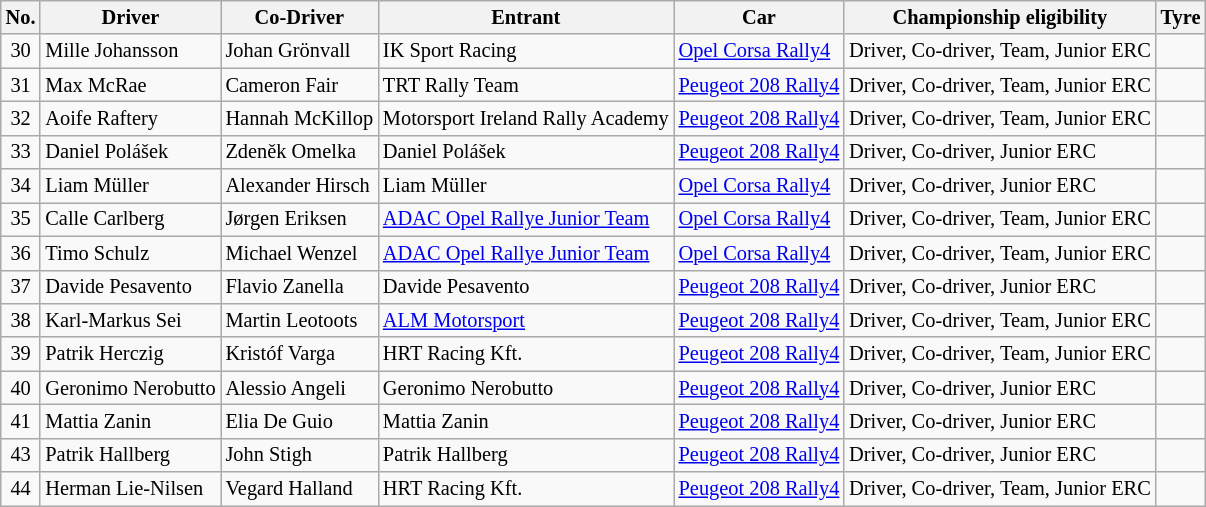<table class="wikitable" style="font-size: 85%;">
<tr>
<th>No.</th>
<th>Driver</th>
<th>Co-Driver</th>
<th>Entrant</th>
<th>Car</th>
<th>Championship eligibility</th>
<th>Tyre</th>
</tr>
<tr>
<td align="center">30</td>
<td> Mille Johansson</td>
<td> Johan Grönvall</td>
<td> IK Sport Racing</td>
<td><a href='#'>Opel Corsa Rally4</a></td>
<td>Driver, Co-driver, Team, Junior ERC</td>
<td align="center"></td>
</tr>
<tr>
<td align="center">31</td>
<td> Max McRae</td>
<td> Cameron Fair</td>
<td> TRT Rally Team</td>
<td><a href='#'>Peugeot 208 Rally4</a></td>
<td>Driver, Co-driver, Team, Junior ERC</td>
<td align="center"></td>
</tr>
<tr>
<td align="center">32</td>
<td> Aoife Raftery</td>
<td> Hannah McKillop</td>
<td> Motorsport Ireland Rally Academy</td>
<td><a href='#'>Peugeot 208 Rally4</a></td>
<td>Driver, Co-driver, Team, Junior ERC</td>
<td align="center"></td>
</tr>
<tr>
<td align="center">33</td>
<td> Daniel Polášek</td>
<td> Zdeněk Omelka</td>
<td> Daniel Polášek</td>
<td><a href='#'>Peugeot 208 Rally4</a></td>
<td>Driver, Co-driver, Junior ERC</td>
<td align="center"></td>
</tr>
<tr>
<td align="center">34</td>
<td> Liam Müller</td>
<td> Alexander Hirsch</td>
<td> Liam Müller</td>
<td><a href='#'>Opel Corsa Rally4</a></td>
<td>Driver, Co-driver, Junior ERC</td>
<td align="center"></td>
</tr>
<tr>
<td align="center">35</td>
<td> Calle Carlberg</td>
<td> Jørgen Eriksen</td>
<td> <a href='#'>ADAC Opel Rallye Junior Team</a></td>
<td><a href='#'>Opel Corsa Rally4</a></td>
<td>Driver, Co-driver, Team, Junior ERC</td>
<td align="center"></td>
</tr>
<tr>
<td align="center">36</td>
<td> Timo Schulz</td>
<td> Michael Wenzel</td>
<td> <a href='#'>ADAC Opel Rallye Junior Team</a></td>
<td><a href='#'>Opel Corsa Rally4</a></td>
<td>Driver, Co-driver, Team, Junior ERC</td>
<td align="center"></td>
</tr>
<tr>
<td align="center">37</td>
<td> Davide Pesavento</td>
<td> Flavio Zanella</td>
<td> Davide Pesavento</td>
<td><a href='#'>Peugeot 208 Rally4</a></td>
<td>Driver, Co-driver, Junior ERC</td>
<td align="center"></td>
</tr>
<tr>
<td align="center">38</td>
<td> Karl-Markus Sei</td>
<td> Martin Leotoots</td>
<td> <a href='#'>ALM Motorsport</a></td>
<td><a href='#'>Peugeot 208 Rally4</a></td>
<td>Driver, Co-driver, Team, Junior ERC</td>
<td align="center"></td>
</tr>
<tr>
<td align="center">39</td>
<td> Patrik Herczig</td>
<td> Kristóf Varga</td>
<td> HRT Racing Kft.</td>
<td><a href='#'>Peugeot 208 Rally4</a></td>
<td>Driver, Co-driver, Team, Junior ERC</td>
<td align="center"></td>
</tr>
<tr>
<td align="center">40</td>
<td> Geronimo Nerobutto</td>
<td> Alessio Angeli</td>
<td> Geronimo Nerobutto</td>
<td><a href='#'>Peugeot 208 Rally4</a></td>
<td>Driver, Co-driver, Junior ERC</td>
<td align="center"></td>
</tr>
<tr>
<td align="center">41</td>
<td> Mattia Zanin</td>
<td> Elia De Guio</td>
<td> Mattia Zanin</td>
<td><a href='#'>Peugeot 208 Rally4</a></td>
<td>Driver, Co-driver, Junior ERC</td>
<td align="center"></td>
</tr>
<tr>
<td align="center">43</td>
<td> Patrik Hallberg</td>
<td> John Stigh</td>
<td> Patrik Hallberg</td>
<td><a href='#'>Peugeot 208 Rally4</a></td>
<td>Driver, Co-driver, Junior ERC</td>
<td align="center"></td>
</tr>
<tr>
<td align="center">44</td>
<td> Herman Lie-Nilsen</td>
<td> Vegard Halland</td>
<td> HRT Racing Kft.</td>
<td><a href='#'>Peugeot 208 Rally4</a></td>
<td>Driver, Co-driver, Team, Junior ERC</td>
<td align="center"></td>
</tr>
</table>
